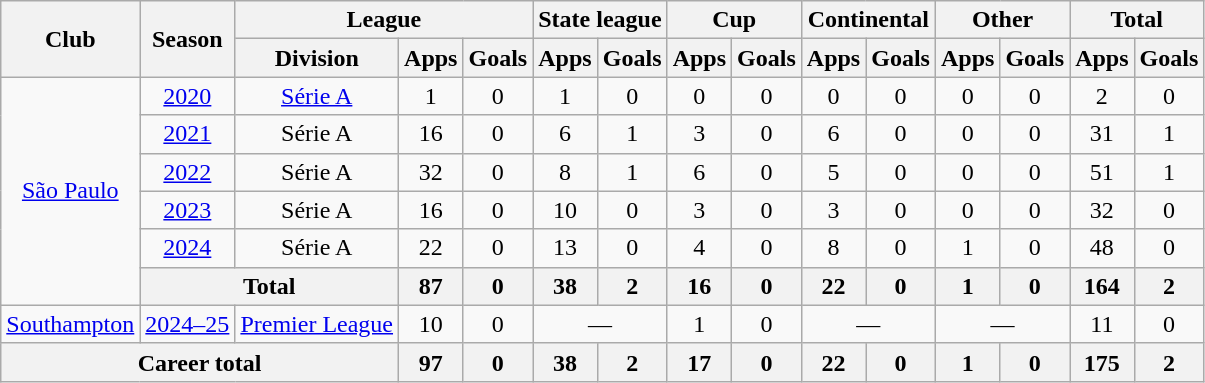<table class="wikitable" style="text-align: center">
<tr>
<th rowspan="2">Club</th>
<th rowspan="2">Season</th>
<th colspan="3">League</th>
<th colspan="2">State league</th>
<th colspan="2">Cup</th>
<th colspan="2">Continental</th>
<th colspan="2">Other</th>
<th colspan="2">Total</th>
</tr>
<tr>
<th>Division</th>
<th>Apps</th>
<th>Goals</th>
<th>Apps</th>
<th>Goals</th>
<th>Apps</th>
<th>Goals</th>
<th>Apps</th>
<th>Goals</th>
<th>Apps</th>
<th>Goals</th>
<th>Apps</th>
<th>Goals</th>
</tr>
<tr>
<td rowspan=6><a href='#'>São Paulo</a></td>
<td><a href='#'>2020</a></td>
<td><a href='#'>Série A</a></td>
<td>1</td>
<td>0</td>
<td>1</td>
<td>0</td>
<td>0</td>
<td>0</td>
<td>0</td>
<td>0</td>
<td>0</td>
<td>0</td>
<td>2</td>
<td>0</td>
</tr>
<tr>
<td><a href='#'>2021</a></td>
<td>Série A</td>
<td>16</td>
<td>0</td>
<td>6</td>
<td>1</td>
<td>3</td>
<td>0</td>
<td>6</td>
<td>0</td>
<td>0</td>
<td>0</td>
<td>31</td>
<td>1</td>
</tr>
<tr>
<td><a href='#'>2022</a></td>
<td>Série A</td>
<td>32</td>
<td>0</td>
<td>8</td>
<td>1</td>
<td>6</td>
<td>0</td>
<td>5</td>
<td>0</td>
<td>0</td>
<td>0</td>
<td>51</td>
<td>1</td>
</tr>
<tr>
<td><a href='#'>2023</a></td>
<td>Série A</td>
<td>16</td>
<td>0</td>
<td>10</td>
<td>0</td>
<td>3</td>
<td>0</td>
<td>3</td>
<td>0</td>
<td>0</td>
<td>0</td>
<td>32</td>
<td>0</td>
</tr>
<tr>
<td><a href='#'>2024</a></td>
<td>Série A</td>
<td>22</td>
<td>0</td>
<td>13</td>
<td>0</td>
<td>4</td>
<td>0</td>
<td>8</td>
<td>0</td>
<td>1</td>
<td>0</td>
<td>48</td>
<td>0</td>
</tr>
<tr>
<th colspan="2">Total</th>
<th>87</th>
<th>0</th>
<th>38</th>
<th>2</th>
<th>16</th>
<th>0</th>
<th>22</th>
<th>0</th>
<th>1</th>
<th>0</th>
<th>164</th>
<th>2</th>
</tr>
<tr>
<td><a href='#'>Southampton</a></td>
<td><a href='#'>2024–25</a></td>
<td><a href='#'>Premier League</a></td>
<td>10</td>
<td>0</td>
<td colspan="2">—</td>
<td>1</td>
<td>0</td>
<td colspan="2">—</td>
<td colspan="2">—</td>
<td>11</td>
<td>0</td>
</tr>
<tr>
<th colspan="3"><strong>Career total</strong></th>
<th>97</th>
<th>0</th>
<th>38</th>
<th>2</th>
<th>17</th>
<th>0</th>
<th>22</th>
<th>0</th>
<th>1</th>
<th>0</th>
<th>175</th>
<th>2</th>
</tr>
</table>
